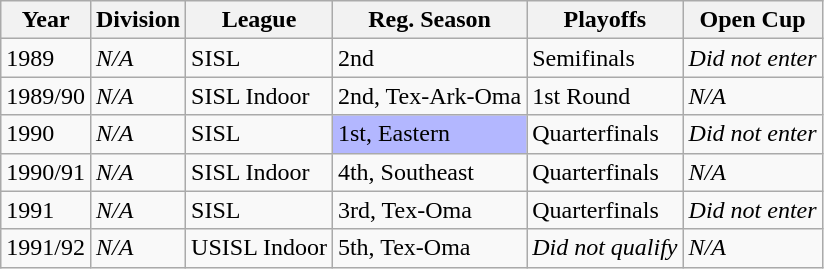<table class="wikitable">
<tr>
<th>Year</th>
<th>Division</th>
<th>League</th>
<th>Reg. Season</th>
<th>Playoffs</th>
<th>Open Cup</th>
</tr>
<tr>
<td>1989</td>
<td><em>N/A</em></td>
<td>SISL</td>
<td>2nd</td>
<td>Semifinals</td>
<td><em>Did not enter</em></td>
</tr>
<tr>
<td>1989/90</td>
<td><em>N/A</em></td>
<td>SISL Indoor</td>
<td>2nd, Tex-Ark-Oma</td>
<td>1st Round</td>
<td><em>N/A</em></td>
</tr>
<tr>
<td>1990</td>
<td><em>N/A</em></td>
<td>SISL</td>
<td bgcolor="B3B7FF">1st, Eastern</td>
<td>Quarterfinals</td>
<td><em>Did not enter</em></td>
</tr>
<tr>
<td>1990/91</td>
<td><em>N/A</em></td>
<td>SISL Indoor</td>
<td>4th, Southeast</td>
<td>Quarterfinals</td>
<td><em>N/A</em></td>
</tr>
<tr>
<td>1991</td>
<td><em>N/A</em></td>
<td>SISL</td>
<td>3rd, Tex-Oma</td>
<td>Quarterfinals</td>
<td><em>Did not enter</em></td>
</tr>
<tr>
<td>1991/92</td>
<td><em>N/A</em></td>
<td>USISL Indoor</td>
<td>5th, Tex-Oma</td>
<td><em>Did not qualify</em></td>
<td><em>N/A</em></td>
</tr>
</table>
